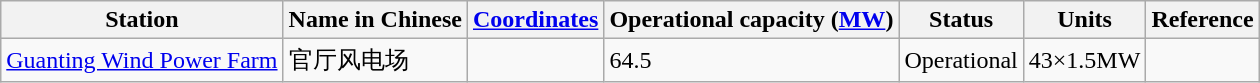<table class="wikitable sortable">
<tr>
<th>Station</th>
<th>Name in Chinese</th>
<th><a href='#'>Coordinates</a></th>
<th>Operational capacity (<a href='#'>MW</a>)</th>
<th>Status</th>
<th>Units</th>
<th>Reference</th>
</tr>
<tr>
<td><a href='#'>Guanting Wind Power Farm</a></td>
<td>官厅风电场</td>
<td></td>
<td>64.5</td>
<td>Operational</td>
<td>43×1.5MW</td>
<td></td>
</tr>
</table>
